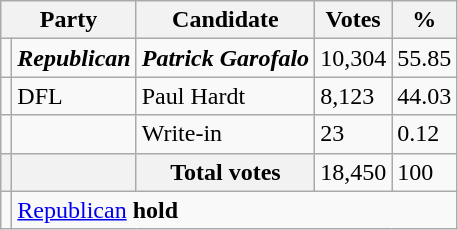<table class="wikitable">
<tr>
<th colspan="2">Party</th>
<th>Candidate</th>
<th>Votes</th>
<th>%</th>
</tr>
<tr>
<td></td>
<td><strong><em>Republican</em></strong></td>
<td><strong><em>Patrick Garofalo</em></strong></td>
<td>10,304</td>
<td>55.85</td>
</tr>
<tr>
<td></td>
<td>DFL</td>
<td>Paul Hardt</td>
<td>8,123</td>
<td>44.03</td>
</tr>
<tr>
<td></td>
<td></td>
<td>Write-in</td>
<td>23</td>
<td>0.12</td>
</tr>
<tr>
<th></th>
<th></th>
<th>Total votes</th>
<td>18,450</td>
<td>100</td>
</tr>
<tr>
<td></td>
<td colspan="4"><a href='#'>Republican</a> <strong>hold</strong></td>
</tr>
</table>
